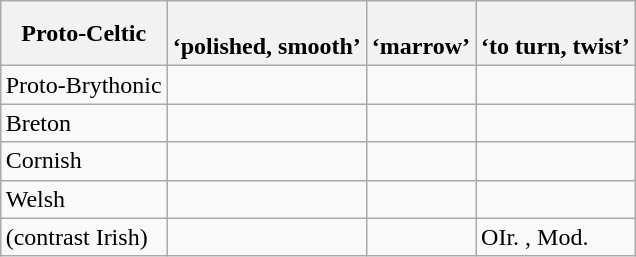<table class="wikitable" style="margin-left: 1.6em">
<tr>
<th>Proto-Celtic</th>
<th><br><span>‘polished, smooth’</span></th>
<th><br><span>‘marrow’</span></th>
<th><br><span>‘to turn, twist’</span></th>
</tr>
<tr>
<td>Proto-Brythonic</td>
<td></td>
<td></td>
<td></td>
</tr>
<tr>
<td>Breton</td>
<td></td>
<td></td>
<td></td>
</tr>
<tr>
<td>Cornish</td>
<td></td>
<td></td>
<td></td>
</tr>
<tr>
<td>Welsh</td>
<td></td>
<td></td>
<td></td>
</tr>
<tr>
<td>(contrast Irish)</td>
<td></td>
<td></td>
<td>OIr. , Mod. </td>
</tr>
</table>
